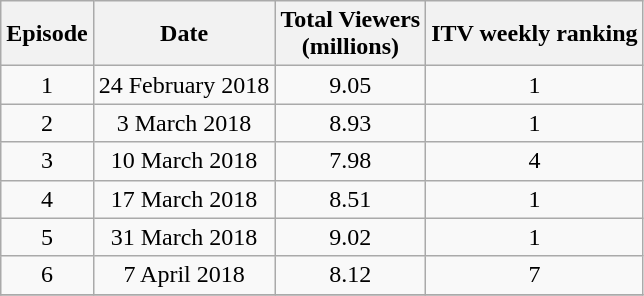<table class="wikitable" style="text-align: center;">
<tr>
<th>Episode</th>
<th>Date</th>
<th>Total Viewers <br> (millions)</th>
<th>ITV weekly ranking</th>
</tr>
<tr>
<td>1</td>
<td>24 February 2018</td>
<td>9.05</td>
<td>1</td>
</tr>
<tr>
<td>2</td>
<td>3 March 2018</td>
<td>8.93</td>
<td>1</td>
</tr>
<tr>
<td>3</td>
<td>10 March 2018</td>
<td>7.98</td>
<td>4</td>
</tr>
<tr>
<td>4</td>
<td>17 March 2018</td>
<td>8.51</td>
<td>1</td>
</tr>
<tr>
<td>5</td>
<td>31 March 2018</td>
<td>9.02</td>
<td>1</td>
</tr>
<tr>
<td>6</td>
<td>7 April 2018</td>
<td>8.12</td>
<td>7</td>
</tr>
<tr>
</tr>
</table>
